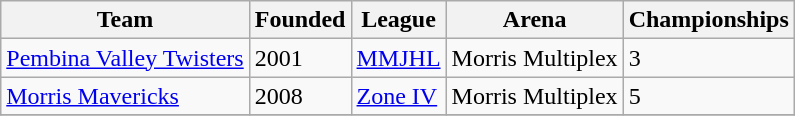<table class="wikitable">
<tr>
<th>Team</th>
<th>Founded</th>
<th>League</th>
<th>Arena</th>
<th>Championships</th>
</tr>
<tr>
<td><a href='#'>Pembina Valley Twisters</a></td>
<td>2001</td>
<td><a href='#'>MMJHL</a></td>
<td>Morris Multiplex</td>
<td>3</td>
</tr>
<tr>
<td><a href='#'>Morris Mavericks</a></td>
<td>2008</td>
<td><a href='#'>Zone IV</a></td>
<td>Morris Multiplex</td>
<td>5</td>
</tr>
<tr>
</tr>
</table>
